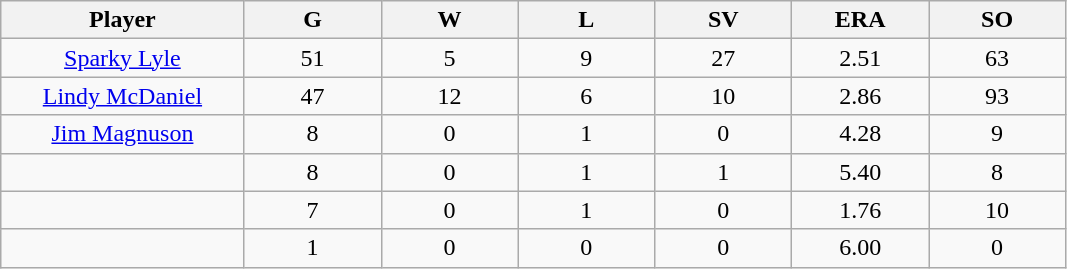<table class="wikitable sortable">
<tr>
<th bgcolor="#DDDDFF" width="16%">Player</th>
<th bgcolor="#DDDDFF" width="9%">G</th>
<th bgcolor="#DDDDFF" width="9%">W</th>
<th bgcolor="#DDDDFF" width="9%">L</th>
<th bgcolor="#DDDDFF" width="9%">SV</th>
<th bgcolor="#DDDDFF" width="9%">ERA</th>
<th bgcolor="#DDDDFF" width="9%">SO</th>
</tr>
<tr align="center">
<td><a href='#'>Sparky Lyle</a></td>
<td>51</td>
<td>5</td>
<td>9</td>
<td>27</td>
<td>2.51</td>
<td>63</td>
</tr>
<tr align=center>
<td><a href='#'>Lindy McDaniel</a></td>
<td>47</td>
<td>12</td>
<td>6</td>
<td>10</td>
<td>2.86</td>
<td>93</td>
</tr>
<tr align=center>
<td><a href='#'>Jim Magnuson</a></td>
<td>8</td>
<td>0</td>
<td>1</td>
<td>0</td>
<td>4.28</td>
<td>9</td>
</tr>
<tr align=center>
<td></td>
<td>8</td>
<td>0</td>
<td>1</td>
<td>1</td>
<td>5.40</td>
<td>8</td>
</tr>
<tr align="center">
<td></td>
<td>7</td>
<td>0</td>
<td>1</td>
<td>0</td>
<td>1.76</td>
<td>10</td>
</tr>
<tr align="center">
<td></td>
<td>1</td>
<td>0</td>
<td>0</td>
<td>0</td>
<td>6.00</td>
<td>0</td>
</tr>
</table>
